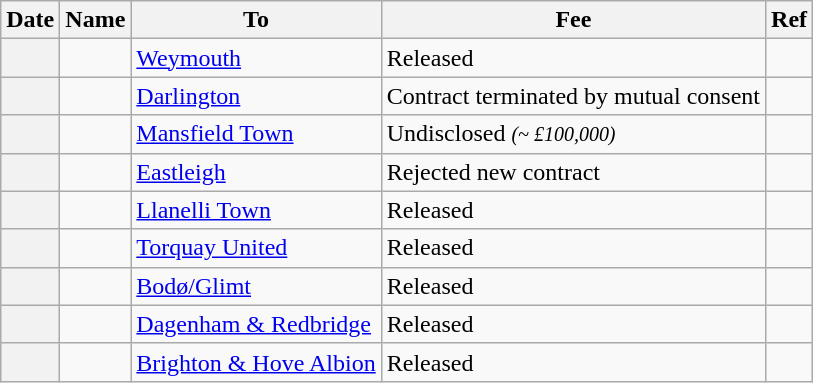<table class="wikitable sortable plainrowheaders">
<tr>
<th scope=col>Date</th>
<th scope=col>Name</th>
<th scope=col>To</th>
<th scope=col>Fee</th>
<th scope=col class=unsortable>Ref</th>
</tr>
<tr>
<th scope=row></th>
<td></td>
<td><a href='#'>Weymouth</a></td>
<td>Released</td>
<td style="text-align:center"></td>
</tr>
<tr>
<th scope=row></th>
<td></td>
<td><a href='#'>Darlington</a></td>
<td>Contract terminated by mutual consent</td>
<td style="text-align:center"></td>
</tr>
<tr>
<th scope=row></th>
<td></td>
<td><a href='#'>Mansfield Town</a></td>
<td>Undisclosed <small><em> (~ £100,000)</em></small></td>
<td style="text-align:center"></td>
</tr>
<tr>
<th scope=row></th>
<td></td>
<td><a href='#'>Eastleigh</a></td>
<td>Rejected new contract</td>
<td style="text-align:center"></td>
</tr>
<tr>
<th scope=row></th>
<td></td>
<td><a href='#'>Llanelli Town</a></td>
<td>Released</td>
<td style="text-align:center"></td>
</tr>
<tr>
<th scope=row></th>
<td></td>
<td><a href='#'>Torquay United</a></td>
<td>Released</td>
<td style="text-align:center"></td>
</tr>
<tr>
<th scope=row></th>
<td></td>
<td><a href='#'>Bodø/Glimt</a></td>
<td>Released</td>
<td style="text-align:center"></td>
</tr>
<tr>
<th scope=row></th>
<td></td>
<td><a href='#'>Dagenham & Redbridge</a></td>
<td>Released</td>
<td style="text-align:center"></td>
</tr>
<tr>
<th scope=row></th>
<td></td>
<td><a href='#'>Brighton & Hove Albion</a></td>
<td>Released</td>
<td style="text-align:center"></td>
</tr>
</table>
